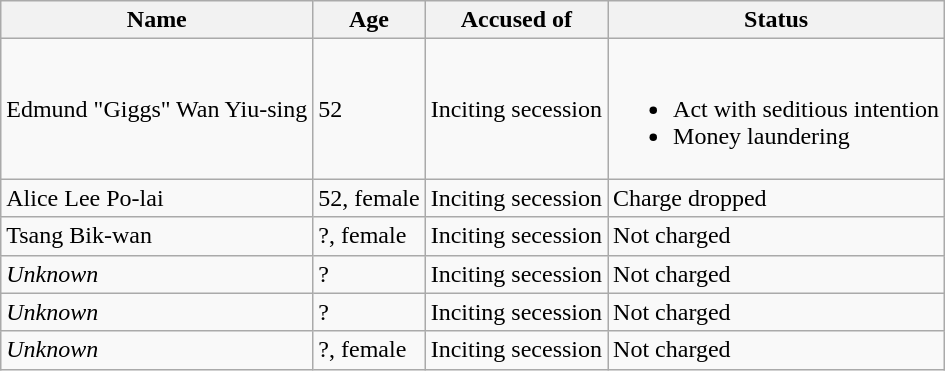<table class="wikitable">
<tr>
<th>Name</th>
<th>Age</th>
<th>Accused of</th>
<th>Status</th>
</tr>
<tr>
<td>Edmund "Giggs" Wan Yiu-sing</td>
<td>52</td>
<td>Inciting secession</td>
<td><br><ul><li>Act with seditious intention</li><li>Money laundering</li></ul></td>
</tr>
<tr>
<td>Alice Lee Po-lai</td>
<td>52, female</td>
<td>Inciting secession</td>
<td>Charge dropped</td>
</tr>
<tr>
<td>Tsang Bik-wan</td>
<td>?, female</td>
<td>Inciting secession</td>
<td>Not charged</td>
</tr>
<tr>
<td><em>Unknown</em></td>
<td>?</td>
<td>Inciting secession</td>
<td>Not charged</td>
</tr>
<tr>
<td><em>Unknown</em></td>
<td>?</td>
<td>Inciting secession</td>
<td>Not charged</td>
</tr>
<tr>
<td><em>Unknown</em></td>
<td>?, female</td>
<td>Inciting secession</td>
<td>Not charged</td>
</tr>
</table>
